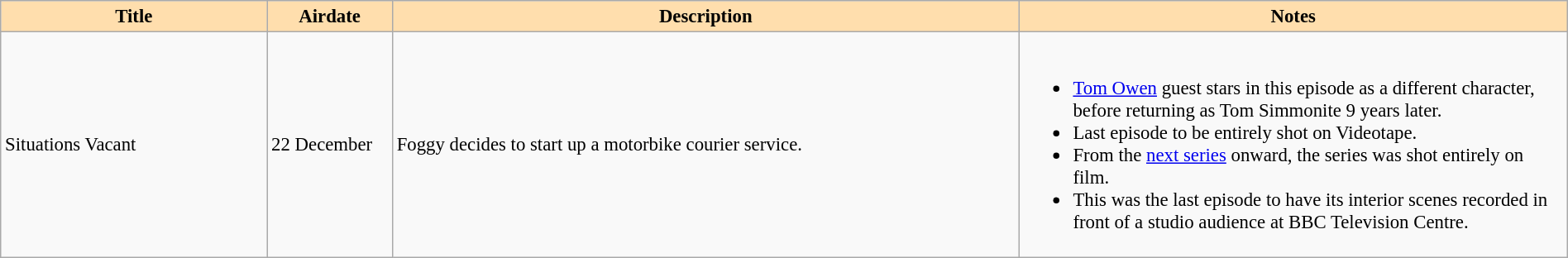<table class="wikitable" width=100% border=1 style="font-size: 95%">
<tr>
<th style="background:#ffdead" width=17%>Title</th>
<th style="background:#ffdead" width=8%>Airdate</th>
<th style="background:#ffdead" width=40%>Description</th>
<th style="background:#ffdead" width=35%>Notes</th>
</tr>
<tr>
<td>Situations Vacant</td>
<td>22 December</td>
<td>Foggy decides to start up a motorbike courier service.</td>
<td><br><ul><li><a href='#'>Tom Owen</a> guest stars in this episode as a different character, before returning as Tom Simmonite 9 years later.</li><li>Last episode to be entirely shot on Videotape.</li><li>From the <a href='#'>next series</a> onward, the series was shot entirely on film.</li><li>This was the last episode to have its interior scenes recorded in front of a studio audience at BBC Television Centre.</li></ul></td>
</tr>
</table>
